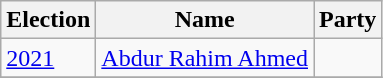<table class="wikitable sortable">
<tr>
<th>Election</th>
<th>Name</th>
<th colspan=2>Party</th>
</tr>
<tr>
<td><a href='#'>2021</a></td>
<td><a href='#'>Abdur Rahim Ahmed</a></td>
<td></td>
</tr>
<tr>
</tr>
</table>
